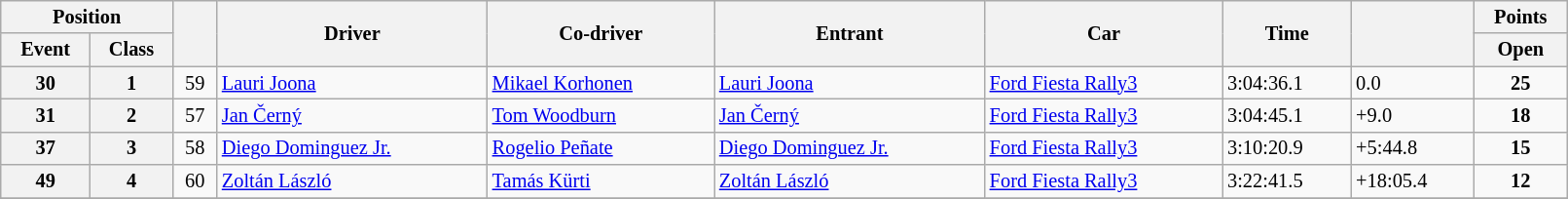<table class="wikitable" width=85% style="font-size: 85%;">
<tr>
<th colspan="2">Position</th>
<th rowspan="2"></th>
<th rowspan="2">Driver</th>
<th rowspan="2">Co-driver</th>
<th rowspan="2">Entrant</th>
<th rowspan="2">Car</th>
<th rowspan="2">Time</th>
<th rowspan="2"></th>
<th>Points</th>
</tr>
<tr>
<th>Event</th>
<th>Class</th>
<th>Open</th>
</tr>
<tr>
<th>30</th>
<th>1</th>
<td align="center">59</td>
<td><a href='#'>Lauri Joona</a></td>
<td><a href='#'>Mikael Korhonen</a></td>
<td><a href='#'>Lauri Joona</a></td>
<td><a href='#'>Ford Fiesta Rally3</a></td>
<td>3:04:36.1</td>
<td>0.0</td>
<td align="center"><strong>25</strong></td>
</tr>
<tr>
<th>31</th>
<th>2</th>
<td align="center">57</td>
<td><a href='#'>Jan Černý</a></td>
<td><a href='#'>Tom Woodburn</a></td>
<td><a href='#'>Jan Černý</a></td>
<td><a href='#'>Ford Fiesta Rally3</a></td>
<td>3:04:45.1</td>
<td>+9.0</td>
<td align="center"><strong>18</strong></td>
</tr>
<tr>
<th>37</th>
<th>3</th>
<td align="center">58</td>
<td><a href='#'>Diego Dominguez Jr.</a></td>
<td><a href='#'>Rogelio Peñate</a></td>
<td><a href='#'>Diego Dominguez Jr.</a></td>
<td><a href='#'>Ford Fiesta Rally3</a></td>
<td>3:10:20.9</td>
<td>+5:44.8</td>
<td align="center"><strong>15</strong></td>
</tr>
<tr>
<th>49</th>
<th>4</th>
<td align="center">60</td>
<td><a href='#'>Zoltán László</a></td>
<td><a href='#'>Tamás Kürti</a></td>
<td><a href='#'>Zoltán László</a></td>
<td><a href='#'>Ford Fiesta Rally3</a></td>
<td>3:22:41.5</td>
<td>+18:05.4</td>
<td align="center"><strong>12</strong></td>
</tr>
<tr>
</tr>
</table>
